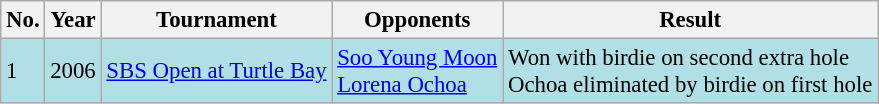<table class="wikitable" style="font-size:95%;">
<tr>
<th>No.</th>
<th>Year</th>
<th>Tournament</th>
<th>Opponents</th>
<th>Result</th>
</tr>
<tr style="background:#B0E0E6;">
<td>1</td>
<td>2006</td>
<td><a href='#'>SBS Open at Turtle Bay</a></td>
<td> <a href='#'>Soo Young Moon</a><br> <a href='#'>Lorena Ochoa</a></td>
<td>Won with birdie on second extra hole<br>Ochoa eliminated by birdie on first hole</td>
</tr>
</table>
